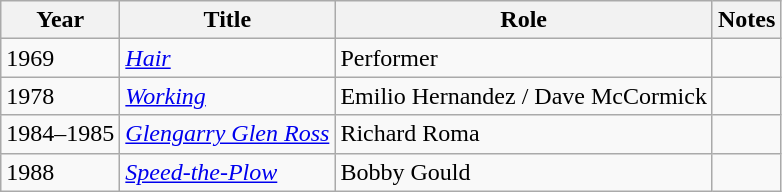<table class="wikitable sortable">
<tr>
<th>Year</th>
<th>Title</th>
<th>Role</th>
<th class="unsortable">Notes</th>
</tr>
<tr>
<td>1969</td>
<td><em><a href='#'>Hair</a></em></td>
<td>Performer</td>
<td></td>
</tr>
<tr>
<td>1978</td>
<td><em><a href='#'>Working</a></em></td>
<td>Emilio Hernandez / Dave McCormick</td>
<td></td>
</tr>
<tr>
<td>1984–1985</td>
<td><em><a href='#'>Glengarry Glen Ross</a></em></td>
<td>Richard Roma</td>
<td></td>
</tr>
<tr>
<td>1988</td>
<td><em><a href='#'>Speed-the-Plow</a></em></td>
<td>Bobby Gould</td>
<td></td>
</tr>
</table>
